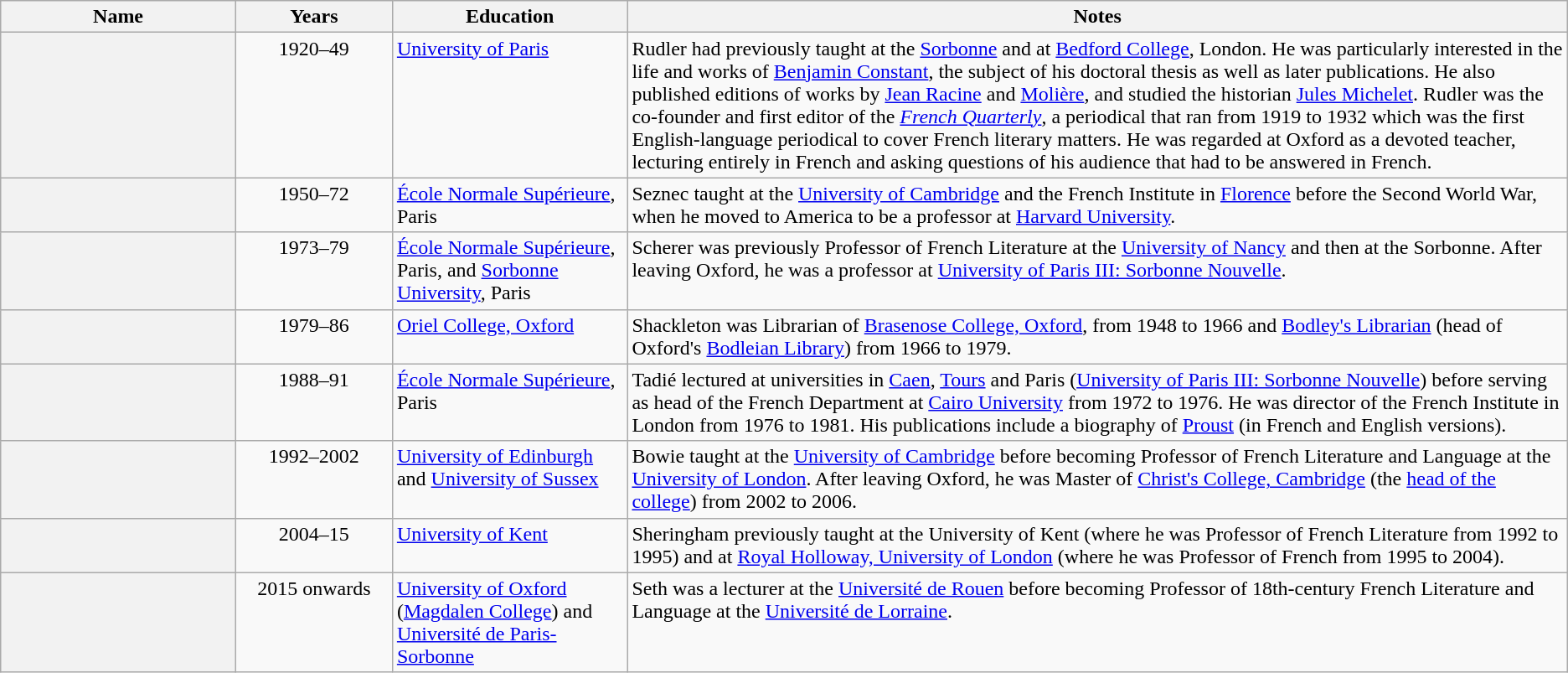<table class="wikitable sortable">
<tr>
<th scope = "column" width=15%>Name</th>
<th scope = "column" width=10%>Years</th>
<th scope = "column" width=15%>Education</th>
<th scope = "column" class="unsortable">Notes</th>
</tr>
<tr valign="top">
<th scope = "row"></th>
<td align="center">1920–49</td>
<td><a href='#'>University of Paris</a></td>
<td>Rudler had previously taught at the <a href='#'>Sorbonne</a> and at <a href='#'>Bedford College</a>, London. He was particularly interested in the life and works of <a href='#'>Benjamin Constant</a>, the subject of his doctoral thesis as well as later publications. He also published editions of works by <a href='#'>Jean Racine</a> and <a href='#'>Molière</a>, and studied the historian <a href='#'>Jules Michelet</a>. Rudler was the co-founder and first editor of the <em><a href='#'>French Quarterly</a></em>, a periodical that ran from 1919 to 1932 which was the first English-language periodical to cover French literary matters.  He was regarded at Oxford as a devoted teacher, lecturing entirely in French and asking questions of his audience that had to be answered in French.</td>
</tr>
<tr valign="top">
<th scope = "row"></th>
<td align="center">1950–72</td>
<td><a href='#'>École Normale Supérieure</a>, Paris</td>
<td>Seznec taught at the <a href='#'>University of Cambridge</a> and the French Institute in <a href='#'>Florence</a> before the Second World War, when he moved to America to be a professor at <a href='#'>Harvard University</a>.</td>
</tr>
<tr valign="top">
<th scope = "row"></th>
<td align="center">1973–79</td>
<td><a href='#'>École Normale Supérieure</a>, Paris, and <a href='#'>Sorbonne University</a>, Paris</td>
<td>Scherer was previously Professor of French Literature at the <a href='#'>University of Nancy</a> and then at the Sorbonne.  After leaving Oxford, he was a professor at <a href='#'>University of Paris III: Sorbonne Nouvelle</a>.</td>
</tr>
<tr valign="top">
<th scope = "row"></th>
<td align="center">1979–86</td>
<td><a href='#'>Oriel College, Oxford</a></td>
<td>Shackleton was Librarian of <a href='#'>Brasenose College, Oxford</a>, from 1948 to 1966 and <a href='#'>Bodley's Librarian</a> (head of Oxford's <a href='#'>Bodleian Library</a>) from 1966 to 1979.</td>
</tr>
<tr valign="top">
<th scope = "row"></th>
<td align="center">1988–91</td>
<td><a href='#'>École Normale Supérieure</a>, Paris</td>
<td>Tadié lectured at universities in <a href='#'>Caen</a>, <a href='#'>Tours</a> and Paris (<a href='#'>University of Paris III: Sorbonne Nouvelle</a>) before serving as head of the French Department at <a href='#'>Cairo University</a> from 1972 to 1976. He was director of the French Institute in London from 1976 to 1981. His publications include a biography of <a href='#'>Proust</a> (in French and English versions).</td>
</tr>
<tr valign="top">
<th scope = "row"></th>
<td align="center">1992–2002</td>
<td><a href='#'>University of Edinburgh</a> and <a href='#'>University of Sussex</a></td>
<td>Bowie taught at the <a href='#'>University of Cambridge</a> before becoming Professor of French Literature and Language at the <a href='#'>University of London</a>.  After leaving Oxford, he was Master of <a href='#'>Christ's College, Cambridge</a> (the <a href='#'>head of the college</a>) from 2002 to 2006.</td>
</tr>
<tr valign="top">
<th scope = "row"></th>
<td align="center">2004–15</td>
<td><a href='#'>University of Kent</a></td>
<td>Sheringham previously taught at the University of Kent (where he was Professor of French Literature from 1992 to 1995) and at <a href='#'>Royal Holloway, University of London</a> (where he was Professor of French from 1995 to 2004).</td>
</tr>
<tr valign="top">
<th scope = "row"></th>
<td align="center">2015 onwards</td>
<td><a href='#'>University of Oxford</a> (<a href='#'>Magdalen College</a>) and <a href='#'>Université de Paris-Sorbonne</a></td>
<td>Seth was a lecturer at the <a href='#'>Université de Rouen</a> before becoming Professor of 18th-century French Literature and Language at the <a href='#'>Université de Lorraine</a>.</td>
</tr>
</table>
